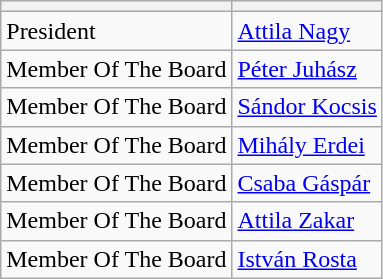<table class="wikitable plainrowheaders sortable" style="text-align:left">
<tr>
<th></th>
<th></th>
</tr>
<tr>
<td>President</td>
<td> <a href='#'>Attila Nagy</a></td>
</tr>
<tr>
<td>Member Of The Board</td>
<td> <a href='#'>Péter Juhász</a></td>
</tr>
<tr>
<td>Member Of The Board</td>
<td> <a href='#'>Sándor Kocsis</a></td>
</tr>
<tr>
<td>Member Of The Board</td>
<td> <a href='#'>Mihály Erdei</a></td>
</tr>
<tr>
<td>Member Of The Board</td>
<td> <a href='#'>Csaba Gáspár</a></td>
</tr>
<tr>
<td>Member Of The Board</td>
<td> <a href='#'>Attila Zakar</a></td>
</tr>
<tr>
<td>Member Of The Board</td>
<td> <a href='#'>István Rosta</a></td>
</tr>
</table>
